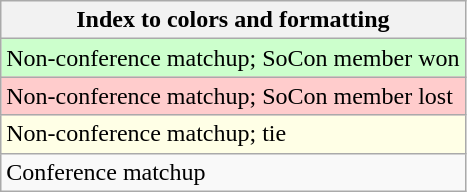<table class="wikitable">
<tr>
<th>Index to colors and formatting</th>
</tr>
<tr bgcolor=#ccffcc>
<td>Non-conference matchup; SoCon member won</td>
</tr>
<tr bgcolor=#ffcccc>
<td>Non-conference matchup; SoCon member lost</td>
</tr>
<tr bgcolor=#ffffe6>
<td>Non-conference matchup; tie</td>
</tr>
<tr>
<td>Conference matchup</td>
</tr>
</table>
